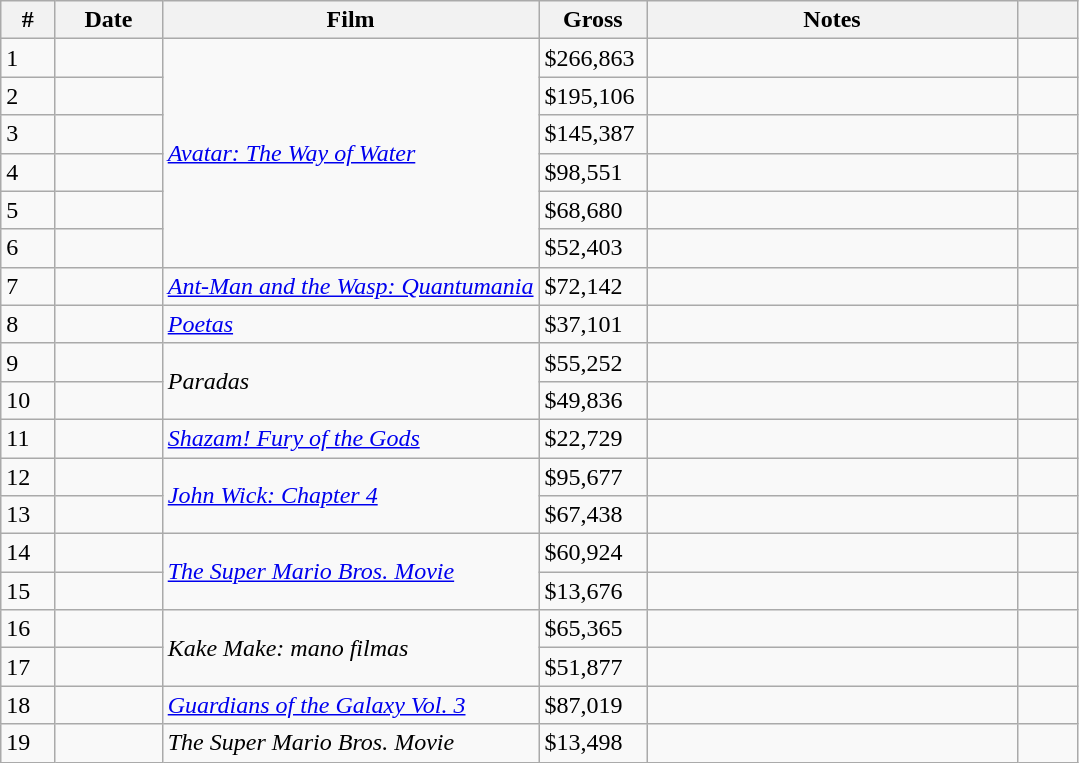<table class="wikitable sortable">
<tr>
<th width="5%">#</th>
<th width="10%">Date</th>
<th width="35%">Film</th>
<th width="10%">Gross</th>
<th>Notes</th>
<th></th>
</tr>
<tr>
<td>1</td>
<td></td>
<td rowspan="6"><em><a href='#'>Avatar: The Way of Water</a></em></td>
<td>$266,863</td>
<td></td>
<td></td>
</tr>
<tr>
<td>2</td>
<td></td>
<td>$195,106</td>
<td></td>
<td></td>
</tr>
<tr>
<td>3</td>
<td></td>
<td>$145,387</td>
<td></td>
<td></td>
</tr>
<tr>
<td>4</td>
<td></td>
<td>$98,551</td>
<td></td>
<td></td>
</tr>
<tr>
<td>5</td>
<td></td>
<td>$68,680</td>
<td></td>
<td></td>
</tr>
<tr>
<td>6</td>
<td></td>
<td>$52,403</td>
<td></td>
<td></td>
</tr>
<tr>
<td>7</td>
<td></td>
<td><em><a href='#'>Ant-Man and the Wasp: Quantumania</a></em></td>
<td>$72,142</td>
<td></td>
<td></td>
</tr>
<tr>
<td>8</td>
<td></td>
<td><em><a href='#'>Poetas</a></em></td>
<td>$37,101</td>
<td></td>
<td></td>
</tr>
<tr>
<td>9</td>
<td></td>
<td rowspan="2"><em>Paradas</em></td>
<td>$55,252</td>
<td></td>
<td></td>
</tr>
<tr>
<td>10</td>
<td></td>
<td>$49,836</td>
<td></td>
<td></td>
</tr>
<tr>
<td>11</td>
<td></td>
<td><em><a href='#'>Shazam! Fury of the Gods</a></em></td>
<td>$22,729</td>
<td></td>
<td></td>
</tr>
<tr>
<td>12</td>
<td></td>
<td rowspan="2"><em><a href='#'>John Wick: Chapter 4</a></em></td>
<td>$95,677</td>
<td></td>
<td></td>
</tr>
<tr>
<td>13</td>
<td></td>
<td>$67,438</td>
<td></td>
<td></td>
</tr>
<tr>
<td>14</td>
<td></td>
<td rowspan="2"><em><a href='#'>The Super Mario Bros. Movie</a></em></td>
<td>$60,924</td>
<td></td>
<td></td>
</tr>
<tr>
<td>15</td>
<td></td>
<td>$13,676</td>
<td></td>
<td></td>
</tr>
<tr>
<td>16</td>
<td></td>
<td rowspan="2"><em>Kake Make: mano filmas</em></td>
<td>$65,365</td>
<td></td>
<td></td>
</tr>
<tr>
<td>17</td>
<td></td>
<td>$51,877</td>
<td></td>
<td></td>
</tr>
<tr>
<td>18</td>
<td></td>
<td><em><a href='#'>Guardians of the Galaxy Vol. 3</a></em></td>
<td>$87,019</td>
<td></td>
<td></td>
</tr>
<tr>
<td>19</td>
<td></td>
<td><em>The Super Mario Bros. Movie</em></td>
<td>$13,498</td>
<td></td>
<td></td>
</tr>
</table>
